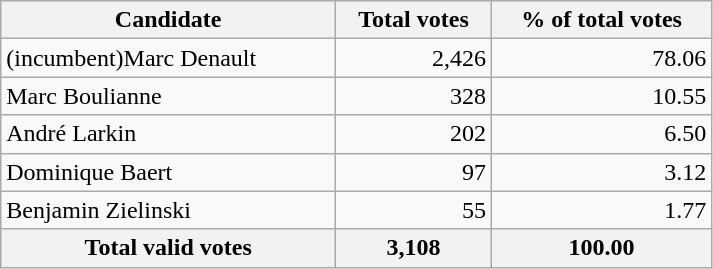<table style="width:475px;" class="wikitable">
<tr bgcolor="#EEEEEE">
<th align="left">Candidate</th>
<th align="right">Total votes</th>
<th align="right">% of total votes</th>
</tr>
<tr>
<td align="left">(incumbent)Marc Denault</td>
<td align="right">2,426</td>
<td align="right">78.06</td>
</tr>
<tr>
<td align="left">Marc Boulianne</td>
<td align="right">328</td>
<td align="right">10.55</td>
</tr>
<tr>
<td align="left">André Larkin</td>
<td align="right">202</td>
<td align="right">6.50</td>
</tr>
<tr>
<td align="left">Dominique Baert</td>
<td align="right">97</td>
<td align="right">3.12</td>
</tr>
<tr>
<td align="left">Benjamin Zielinski</td>
<td align="right">55</td>
<td align="right">1.77</td>
</tr>
<tr bgcolor="#EEEEEE">
<th align="left">Total valid votes</th>
<th align="right">3,108</th>
<th align="right">100.00</th>
</tr>
</table>
